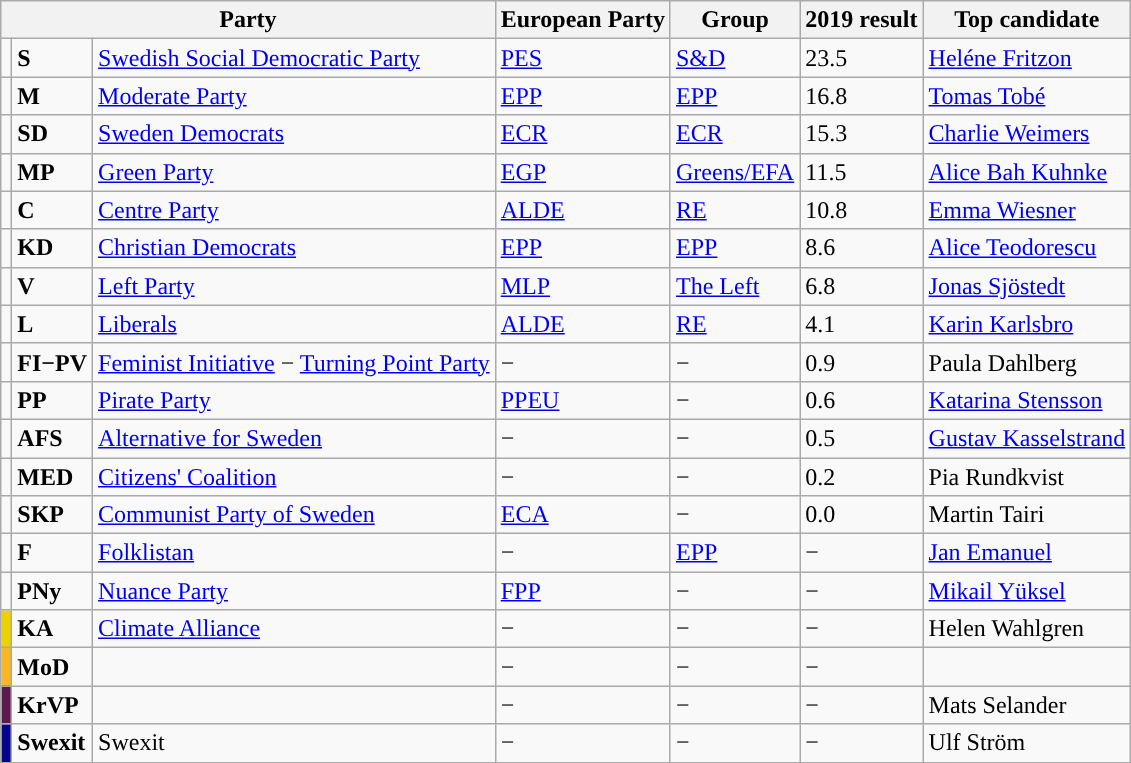<table class="wikitable">
<tr>
<th colspan="3">Party</th>
<th>European Party</th>
<th>Group</th>
<th>2019 result</th>
<th>Top candidate</th>
</tr>
<tr>
<td style="background:"></td>
<td><strong>S</strong></td>
<td><a href='#'>Swedish Social Democratic Party</a></td>
<td><a href='#'>PES</a></td>
<td><a href='#'>S&D</a></td>
<td>23.5</td>
<td><a href='#'>Heléne Fritzon</a></td>
</tr>
<tr>
<td style="background:"></td>
<td><strong>M</strong></td>
<td><a href='#'>Moderate Party</a></td>
<td><a href='#'>EPP</a></td>
<td><a href='#'>EPP</a></td>
<td>16.8</td>
<td><a href='#'>Tomas Tobé</a></td>
</tr>
<tr>
<td style="background:"></td>
<td><strong>SD</strong></td>
<td><a href='#'>Sweden Democrats</a></td>
<td><a href='#'>ECR</a></td>
<td><a href='#'>ECR</a></td>
<td>15.3</td>
<td><a href='#'>Charlie Weimers</a></td>
</tr>
<tr>
<td style="background:"></td>
<td><strong>MP</strong></td>
<td><a href='#'>Green Party</a></td>
<td><a href='#'>EGP</a></td>
<td><a href='#'>Greens/EFA</a></td>
<td>11.5</td>
<td><a href='#'>Alice Bah Kuhnke</a></td>
</tr>
<tr>
<td style="background:"></td>
<td><strong>C</strong></td>
<td><a href='#'>Centre Party</a></td>
<td><a href='#'>ALDE</a></td>
<td><a href='#'>RE</a></td>
<td>10.8</td>
<td><a href='#'>Emma Wiesner</a></td>
</tr>
<tr>
<td style="background:"></td>
<td><strong>KD</strong></td>
<td><a href='#'>Christian Democrats</a></td>
<td><a href='#'>EPP</a></td>
<td><a href='#'>EPP</a></td>
<td>8.6</td>
<td><a href='#'>Alice Teodorescu</a></td>
</tr>
<tr>
<td style="background:"></td>
<td><strong>V</strong></td>
<td><a href='#'>Left Party</a></td>
<td><a href='#'>MLP</a></td>
<td><a href='#'>The Left</a></td>
<td>6.8</td>
<td><a href='#'>Jonas Sjöstedt</a></td>
</tr>
<tr>
<td style="background:"></td>
<td><strong>L</strong></td>
<td><a href='#'>Liberals</a></td>
<td><a href='#'>ALDE</a></td>
<td><a href='#'>RE</a></td>
<td>4.1</td>
<td><a href='#'>Karin Karlsbro</a></td>
</tr>
<tr>
<td style="background:"></td>
<td><strong>FI−PV</strong></td>
<td><a href='#'>Feminist Initiative</a> − <a href='#'>Turning Point Party</a></td>
<td>−</td>
<td>−</td>
<td>0.9</td>
<td>Paula Dahlberg</td>
</tr>
<tr>
<td style="background:"></td>
<td><strong>PP</strong></td>
<td><a href='#'>Pirate Party</a></td>
<td><a href='#'>PPEU</a></td>
<td>−</td>
<td>0.6</td>
<td><a href='#'>Katarina Stensson</a></td>
</tr>
<tr>
<td style="background:"></td>
<td><strong>AFS</strong></td>
<td><a href='#'>Alternative for Sweden</a></td>
<td>−</td>
<td>−</td>
<td>0.5</td>
<td><a href='#'>Gustav Kasselstrand</a></td>
</tr>
<tr>
<td style="background:"></td>
<td><strong>MED</strong></td>
<td><a href='#'>Citizens' Coalition</a></td>
<td>−</td>
<td>−</td>
<td>0.2</td>
<td>Pia Rundkvist</td>
</tr>
<tr>
<td style="background:"></td>
<td><strong>SKP</strong></td>
<td><a href='#'>Communist Party of Sweden</a></td>
<td><a href='#'>ECA</a></td>
<td>−</td>
<td>0.0</td>
<td>Martin Tairi</td>
</tr>
<tr>
<td style="background:"></td>
<td><strong>F</strong></td>
<td><a href='#'>Folklistan</a></td>
<td>−</td>
<td><a href='#'>EPP</a></td>
<td>−</td>
<td><a href='#'>Jan Emanuel</a></td>
</tr>
<tr>
<td style="background:"></td>
<td><strong>PNy</strong></td>
<td><a href='#'>Nuance Party</a></td>
<td><a href='#'>FPP</a></td>
<td>−</td>
<td>−</td>
<td><a href='#'>Mikail Yüksel</a></td>
</tr>
<tr>
<td style="background:#EDD100;"></td>
<td><strong>KA</strong></td>
<td><a href='#'>Climate Alliance</a></td>
<td>−</td>
<td>−</td>
<td>−</td>
<td>Helen Wahlgren</td>
</tr>
<tr>
<td style="background:#FAB725;"></td>
<td><strong>MoD</strong></td>
<td></td>
<td>−</td>
<td>−</td>
<td>−</td>
<td></td>
</tr>
<tr>
<td style="background:#5E1A4E;"></td>
<td><strong>KrVP</strong></td>
<td></td>
<td>−</td>
<td>−</td>
<td>−</td>
<td>Mats Selander</td>
</tr>
<tr>
<td style="background:#05048c;"></td>
<td><strong>Swexit</strong></td>
<td>Swexit</td>
<td>−</td>
<td>−</td>
<td>−</td>
<td>Ulf Ström</td>
</tr>
</table>
